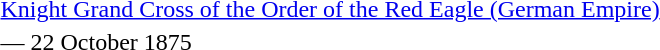<table>
<tr>
<td rowspan=2 style="width:60px; vertical-align:top;"></td>
<td><a href='#'>Knight Grand Cross of the Order of the Red Eagle (German Empire)</a></td>
</tr>
<tr>
<td>— 22 October 1875</td>
</tr>
</table>
